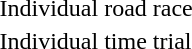<table>
<tr>
<td>Individual road race</td>
<td></td>
<td></td>
<td></td>
</tr>
<tr>
<td>Individual time trial</td>
<td></td>
<td></td>
<td></td>
</tr>
</table>
